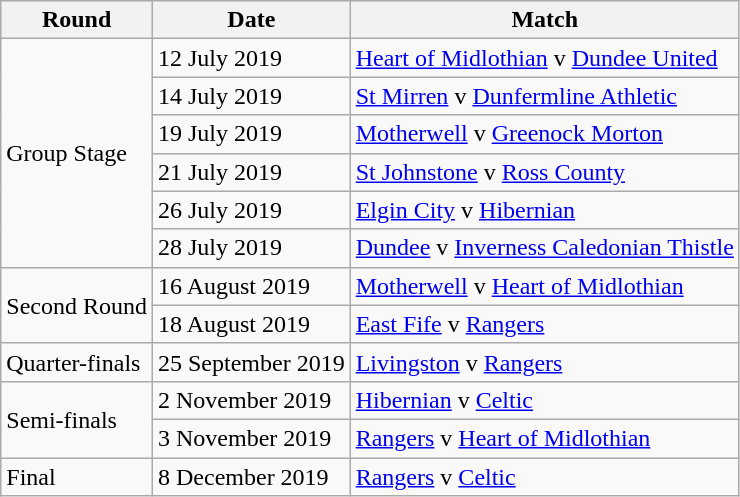<table class="wikitable">
<tr>
<th>Round</th>
<th>Date</th>
<th>Match</th>
</tr>
<tr>
<td rowspan=6>Group Stage</td>
<td>12 July 2019</td>
<td><a href='#'>Heart of Midlothian</a> v <a href='#'>Dundee United</a></td>
</tr>
<tr>
<td>14 July 2019</td>
<td><a href='#'>St Mirren</a> v <a href='#'>Dunfermline Athletic</a></td>
</tr>
<tr>
<td>19 July 2019</td>
<td><a href='#'>Motherwell</a> v <a href='#'>Greenock Morton</a></td>
</tr>
<tr>
<td>21 July 2019</td>
<td><a href='#'>St Johnstone</a> v <a href='#'>Ross County</a></td>
</tr>
<tr>
<td>26 July 2019</td>
<td><a href='#'>Elgin City</a> v <a href='#'>Hibernian</a></td>
</tr>
<tr>
<td>28 July 2019</td>
<td><a href='#'>Dundee</a> v <a href='#'>Inverness Caledonian Thistle</a></td>
</tr>
<tr>
<td rowspan=2>Second Round</td>
<td>16 August 2019</td>
<td><a href='#'>Motherwell</a> v <a href='#'>Heart of Midlothian</a></td>
</tr>
<tr>
<td>18 August 2019</td>
<td><a href='#'>East Fife</a> v <a href='#'>Rangers</a></td>
</tr>
<tr>
<td>Quarter-finals</td>
<td>25 September 2019</td>
<td><a href='#'>Livingston</a> v <a href='#'>Rangers</a></td>
</tr>
<tr>
<td rowspan=2>Semi-finals</td>
<td>2 November 2019</td>
<td><a href='#'>Hibernian</a> v <a href='#'>Celtic</a></td>
</tr>
<tr>
<td>3 November 2019</td>
<td><a href='#'>Rangers</a> v <a href='#'>Heart of Midlothian</a></td>
</tr>
<tr>
<td>Final</td>
<td>8 December 2019</td>
<td><a href='#'>Rangers</a> v <a href='#'>Celtic</a></td>
</tr>
</table>
